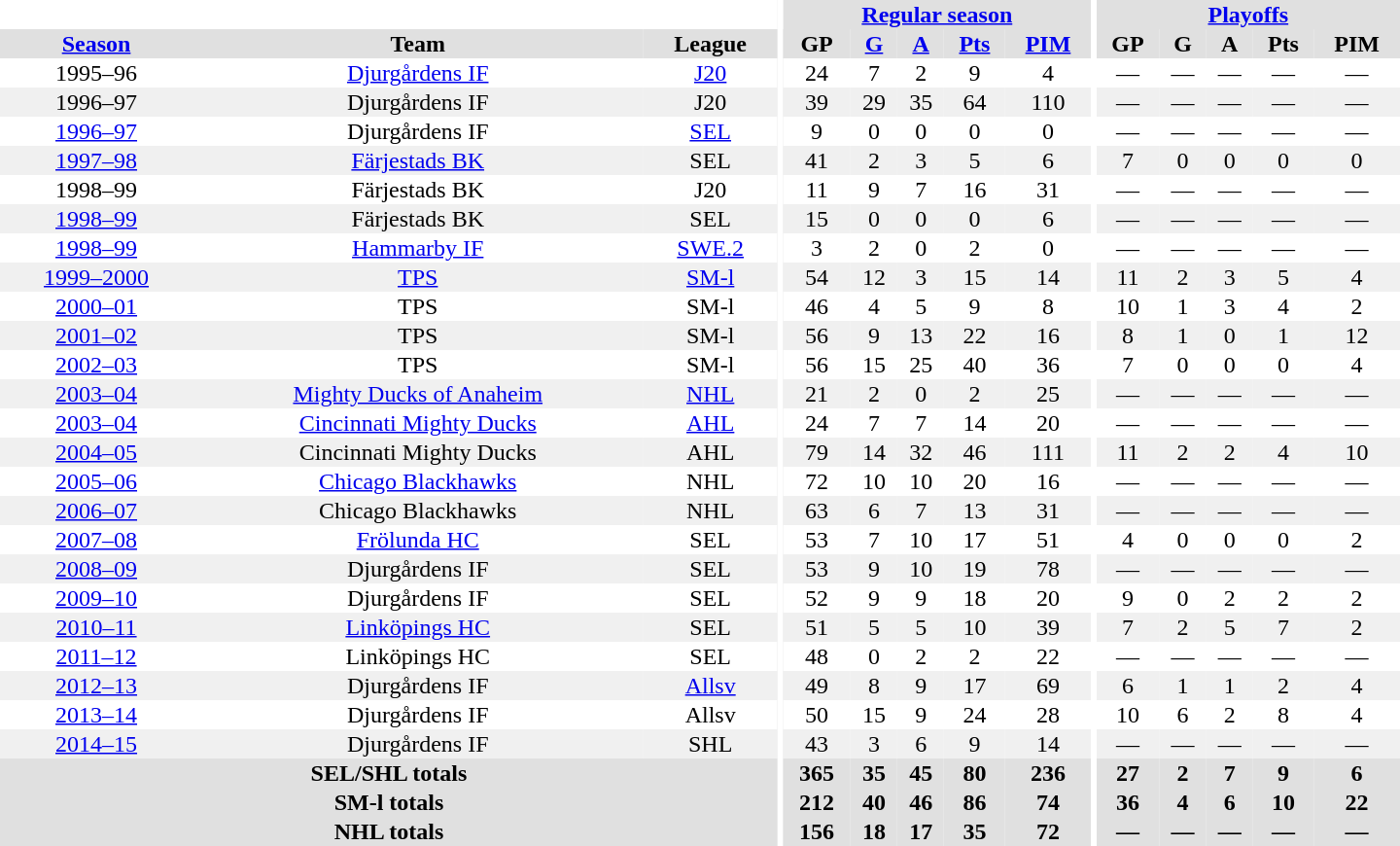<table border="0" cellpadding="1" cellspacing="0" style="text-align:center; width:60em">
<tr bgcolor="#e0e0e0">
<th colspan="3" bgcolor="#ffffff"></th>
<th rowspan="100" bgcolor="#ffffff"></th>
<th colspan="5"><a href='#'>Regular season</a></th>
<th rowspan="100" bgcolor="#ffffff"></th>
<th colspan="5"><a href='#'>Playoffs</a></th>
</tr>
<tr bgcolor="#e0e0e0">
<th><a href='#'>Season</a></th>
<th>Team</th>
<th>League</th>
<th>GP</th>
<th><a href='#'>G</a></th>
<th><a href='#'>A</a></th>
<th><a href='#'>Pts</a></th>
<th><a href='#'>PIM</a></th>
<th>GP</th>
<th>G</th>
<th>A</th>
<th>Pts</th>
<th>PIM</th>
</tr>
<tr>
<td>1995–96</td>
<td><a href='#'>Djurgårdens IF</a></td>
<td><a href='#'>J20</a></td>
<td>24</td>
<td>7</td>
<td>2</td>
<td>9</td>
<td>4</td>
<td>—</td>
<td>—</td>
<td>—</td>
<td>—</td>
<td>—</td>
</tr>
<tr bgcolor="#f0f0f0">
<td>1996–97</td>
<td>Djurgårdens IF</td>
<td>J20</td>
<td>39</td>
<td>29</td>
<td>35</td>
<td>64</td>
<td>110</td>
<td>—</td>
<td>—</td>
<td>—</td>
<td>—</td>
<td>—</td>
</tr>
<tr>
<td><a href='#'>1996–97</a></td>
<td>Djurgårdens IF</td>
<td><a href='#'>SEL</a></td>
<td>9</td>
<td>0</td>
<td>0</td>
<td>0</td>
<td>0</td>
<td>—</td>
<td>—</td>
<td>—</td>
<td>—</td>
<td>—</td>
</tr>
<tr bgcolor="#f0f0f0">
<td><a href='#'>1997–98</a></td>
<td><a href='#'>Färjestads BK</a></td>
<td>SEL</td>
<td>41</td>
<td>2</td>
<td>3</td>
<td>5</td>
<td>6</td>
<td>7</td>
<td>0</td>
<td>0</td>
<td>0</td>
<td>0</td>
</tr>
<tr>
<td>1998–99</td>
<td>Färjestads BK</td>
<td>J20</td>
<td>11</td>
<td>9</td>
<td>7</td>
<td>16</td>
<td>31</td>
<td>—</td>
<td>—</td>
<td>—</td>
<td>—</td>
<td>—</td>
</tr>
<tr bgcolor="#f0f0f0">
<td><a href='#'>1998–99</a></td>
<td>Färjestads BK</td>
<td>SEL</td>
<td>15</td>
<td>0</td>
<td>0</td>
<td>0</td>
<td>6</td>
<td>—</td>
<td>—</td>
<td>—</td>
<td>—</td>
<td>—</td>
</tr>
<tr>
<td><a href='#'>1998–99</a></td>
<td><a href='#'>Hammarby IF</a></td>
<td><a href='#'>SWE.2</a></td>
<td>3</td>
<td>2</td>
<td>0</td>
<td>2</td>
<td>0</td>
<td>—</td>
<td>—</td>
<td>—</td>
<td>—</td>
<td>—</td>
</tr>
<tr bgcolor="#f0f0f0">
<td><a href='#'>1999–2000</a></td>
<td><a href='#'>TPS</a></td>
<td><a href='#'>SM-l</a></td>
<td>54</td>
<td>12</td>
<td>3</td>
<td>15</td>
<td>14</td>
<td>11</td>
<td>2</td>
<td>3</td>
<td>5</td>
<td>4</td>
</tr>
<tr>
<td><a href='#'>2000–01</a></td>
<td>TPS</td>
<td>SM-l</td>
<td>46</td>
<td>4</td>
<td>5</td>
<td>9</td>
<td>8</td>
<td>10</td>
<td>1</td>
<td>3</td>
<td>4</td>
<td>2</td>
</tr>
<tr bgcolor="#f0f0f0">
<td><a href='#'>2001–02</a></td>
<td>TPS</td>
<td>SM-l</td>
<td>56</td>
<td>9</td>
<td>13</td>
<td>22</td>
<td>16</td>
<td>8</td>
<td>1</td>
<td>0</td>
<td>1</td>
<td>12</td>
</tr>
<tr>
<td><a href='#'>2002–03</a></td>
<td>TPS</td>
<td>SM-l</td>
<td>56</td>
<td>15</td>
<td>25</td>
<td>40</td>
<td>36</td>
<td>7</td>
<td>0</td>
<td>0</td>
<td>0</td>
<td>4</td>
</tr>
<tr bgcolor="#f0f0f0">
<td><a href='#'>2003–04</a></td>
<td><a href='#'>Mighty Ducks of Anaheim</a></td>
<td><a href='#'>NHL</a></td>
<td>21</td>
<td>2</td>
<td>0</td>
<td>2</td>
<td>25</td>
<td>—</td>
<td>—</td>
<td>—</td>
<td>—</td>
<td>—</td>
</tr>
<tr>
<td><a href='#'>2003–04</a></td>
<td><a href='#'>Cincinnati Mighty Ducks</a></td>
<td><a href='#'>AHL</a></td>
<td>24</td>
<td>7</td>
<td>7</td>
<td>14</td>
<td>20</td>
<td>—</td>
<td>—</td>
<td>—</td>
<td>—</td>
<td>—</td>
</tr>
<tr bgcolor="#f0f0f0">
<td><a href='#'>2004–05</a></td>
<td>Cincinnati Mighty Ducks</td>
<td>AHL</td>
<td>79</td>
<td>14</td>
<td>32</td>
<td>46</td>
<td>111</td>
<td>11</td>
<td>2</td>
<td>2</td>
<td>4</td>
<td>10</td>
</tr>
<tr>
<td><a href='#'>2005–06</a></td>
<td><a href='#'>Chicago Blackhawks</a></td>
<td>NHL</td>
<td>72</td>
<td>10</td>
<td>10</td>
<td>20</td>
<td>16</td>
<td>—</td>
<td>—</td>
<td>—</td>
<td>—</td>
<td>—</td>
</tr>
<tr bgcolor="#f0f0f0">
<td><a href='#'>2006–07</a></td>
<td>Chicago Blackhawks</td>
<td>NHL</td>
<td>63</td>
<td>6</td>
<td>7</td>
<td>13</td>
<td>31</td>
<td>—</td>
<td>—</td>
<td>—</td>
<td>—</td>
<td>—</td>
</tr>
<tr>
<td><a href='#'>2007–08</a></td>
<td><a href='#'>Frölunda HC</a></td>
<td>SEL</td>
<td>53</td>
<td>7</td>
<td>10</td>
<td>17</td>
<td>51</td>
<td>4</td>
<td>0</td>
<td>0</td>
<td>0</td>
<td>2</td>
</tr>
<tr bgcolor="#f0f0f0">
<td><a href='#'>2008–09</a></td>
<td>Djurgårdens IF</td>
<td>SEL</td>
<td>53</td>
<td>9</td>
<td>10</td>
<td>19</td>
<td>78</td>
<td>—</td>
<td>—</td>
<td>—</td>
<td>—</td>
<td>—</td>
</tr>
<tr>
<td><a href='#'>2009–10</a></td>
<td>Djurgårdens IF</td>
<td>SEL</td>
<td>52</td>
<td>9</td>
<td>9</td>
<td>18</td>
<td>20</td>
<td>9</td>
<td>0</td>
<td>2</td>
<td>2</td>
<td>2</td>
</tr>
<tr bgcolor="#f0f0f0">
<td><a href='#'>2010–11</a></td>
<td><a href='#'>Linköpings HC</a></td>
<td>SEL</td>
<td>51</td>
<td>5</td>
<td>5</td>
<td>10</td>
<td>39</td>
<td>7</td>
<td>2</td>
<td>5</td>
<td>7</td>
<td>2</td>
</tr>
<tr>
<td><a href='#'>2011–12</a></td>
<td>Linköpings HC</td>
<td>SEL</td>
<td>48</td>
<td>0</td>
<td>2</td>
<td>2</td>
<td>22</td>
<td>—</td>
<td>—</td>
<td>—</td>
<td>—</td>
<td>—</td>
</tr>
<tr bgcolor="#f0f0f0">
<td><a href='#'>2012–13</a></td>
<td>Djurgårdens IF</td>
<td><a href='#'>Allsv</a></td>
<td>49</td>
<td>8</td>
<td>9</td>
<td>17</td>
<td>69</td>
<td>6</td>
<td>1</td>
<td>1</td>
<td>2</td>
<td>4</td>
</tr>
<tr>
<td><a href='#'>2013–14</a></td>
<td>Djurgårdens IF</td>
<td>Allsv</td>
<td>50</td>
<td>15</td>
<td>9</td>
<td>24</td>
<td>28</td>
<td>10</td>
<td>6</td>
<td>2</td>
<td>8</td>
<td>4</td>
</tr>
<tr bgcolor="#f0f0f0">
<td><a href='#'>2014–15</a></td>
<td>Djurgårdens IF</td>
<td>SHL</td>
<td>43</td>
<td>3</td>
<td>6</td>
<td>9</td>
<td>14</td>
<td>—</td>
<td>—</td>
<td>—</td>
<td>—</td>
<td>—</td>
</tr>
<tr bgcolor="#e0e0e0">
<th colspan="3">SEL/SHL totals</th>
<th>365</th>
<th>35</th>
<th>45</th>
<th>80</th>
<th>236</th>
<th>27</th>
<th>2</th>
<th>7</th>
<th>9</th>
<th>6</th>
</tr>
<tr bgcolor="#e0e0e0">
<th colspan="3">SM-l totals</th>
<th>212</th>
<th>40</th>
<th>46</th>
<th>86</th>
<th>74</th>
<th>36</th>
<th>4</th>
<th>6</th>
<th>10</th>
<th>22</th>
</tr>
<tr bgcolor="#e0e0e0">
<th colspan="3">NHL totals</th>
<th>156</th>
<th>18</th>
<th>17</th>
<th>35</th>
<th>72</th>
<th>—</th>
<th>—</th>
<th>—</th>
<th>—</th>
<th>—</th>
</tr>
</table>
